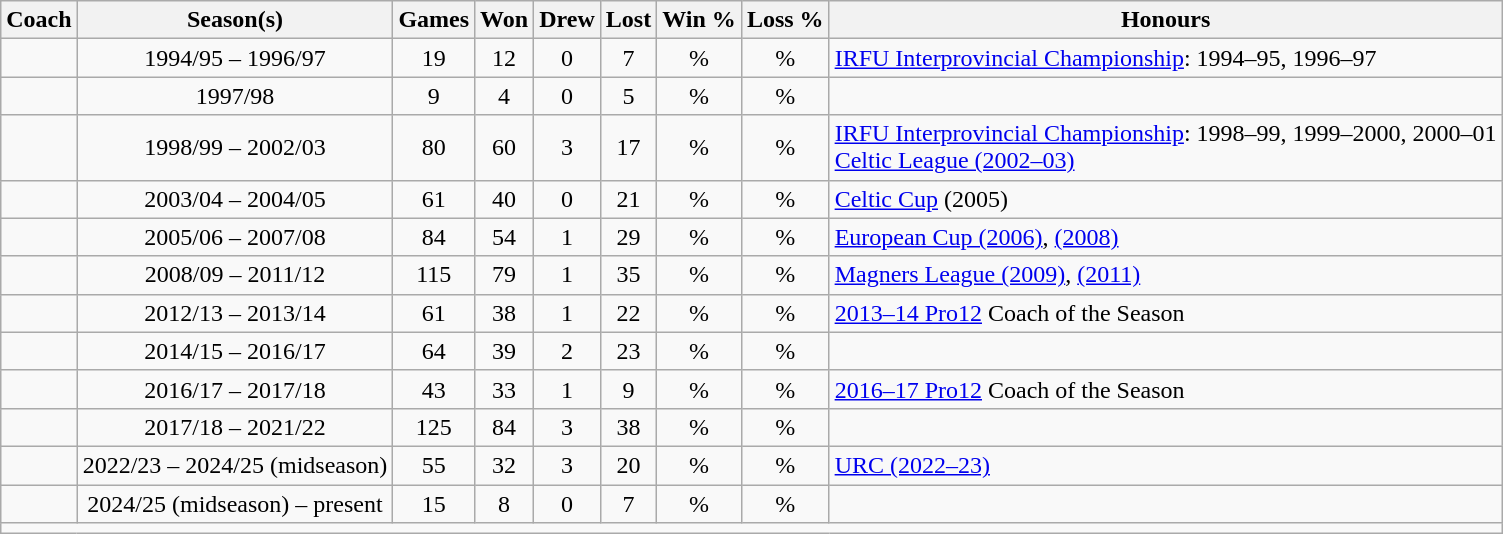<table class="wikitable sortable" style="text-align:center;">
<tr>
<th>Coach</th>
<th>Season(s)</th>
<th>Games</th>
<th>Won</th>
<th>Drew</th>
<th>Lost</th>
<th>Win %</th>
<th>Loss %</th>
<th>Honours</th>
</tr>
<tr>
<td style="text-align: left;"> </td>
<td>1994/95 – 1996/97</td>
<td>19</td>
<td>12</td>
<td>0</td>
<td>7</td>
<td>%</td>
<td>%</td>
<td style="text-align: left;"><a href='#'>IRFU Interprovincial Championship</a>: 1994–95, 1996–97</td>
</tr>
<tr>
<td style="text-align: left;"> </td>
<td>1997/98</td>
<td>9</td>
<td>4</td>
<td>0</td>
<td>5</td>
<td>%</td>
<td>%</td>
<td></td>
</tr>
<tr>
<td style="text-align: left;"> </td>
<td>1998/99 – 2002/03</td>
<td>80</td>
<td>60</td>
<td>3</td>
<td>17</td>
<td>%</td>
<td>%</td>
<td style="text-align: left;"><a href='#'>IRFU Interprovincial Championship</a>: 1998–99, 1999–2000, 2000–01<br><a href='#'>Celtic League (2002–03)</a></td>
</tr>
<tr>
<td style="text-align: left;"> </td>
<td>2003/04 – 2004/05</td>
<td>61</td>
<td>40</td>
<td>0</td>
<td>21</td>
<td>%</td>
<td>%</td>
<td style="text-align: left;"><a href='#'>Celtic Cup</a> (2005)</td>
</tr>
<tr>
<td style="text-align: left;"> </td>
<td>2005/06 – 2007/08</td>
<td>84</td>
<td>54</td>
<td>1</td>
<td>29</td>
<td>%</td>
<td>%</td>
<td style="text-align: left;"><a href='#'>European Cup (2006)</a>, <a href='#'>(2008)</a></td>
</tr>
<tr>
<td style="text-align: left;"> </td>
<td>2008/09 – 2011/12</td>
<td>115</td>
<td>79</td>
<td>1</td>
<td>35</td>
<td>%</td>
<td>%</td>
<td style="text-align: left;"><a href='#'>Magners League (2009)</a>, <a href='#'>(2011)</a></td>
</tr>
<tr>
<td style="text-align: left;"> </td>
<td>2012/13 – 2013/14</td>
<td>61</td>
<td>38</td>
<td>1</td>
<td>22</td>
<td>%</td>
<td>%</td>
<td style="text-align: left;"><a href='#'>2013–14 Pro12</a> Coach of the Season</td>
</tr>
<tr>
<td style="text-align: left;"> </td>
<td>2014/15 – 2016/17</td>
<td>64</td>
<td>39</td>
<td>2</td>
<td>23</td>
<td>%</td>
<td>%</td>
<td></td>
</tr>
<tr>
<td style="text-align: left;"> </td>
<td>2016/17 – 2017/18</td>
<td>43</td>
<td>33</td>
<td>1</td>
<td>9</td>
<td>%</td>
<td>%</td>
<td style="text-align: left;"><a href='#'>2016–17 Pro12</a> Coach of the Season</td>
</tr>
<tr>
<td style="text-align: left;"> </td>
<td>2017/18 – 2021/22</td>
<td>125</td>
<td>84</td>
<td>3</td>
<td>38</td>
<td>%</td>
<td>%</td>
</tr>
<tr>
<td style="text-align: left;"> </td>
<td>2022/23 – 2024/25 (midseason)</td>
<td>55</td>
<td>32</td>
<td>3</td>
<td>20</td>
<td>%</td>
<td>%</td>
<td style="text-align: left;"><a href='#'>URC (2022–23)</a></td>
</tr>
<tr>
<td style="text-align: left;"> </td>
<td>2024/25 (midseason) – present</td>
<td>15</td>
<td>8</td>
<td>0</td>
<td>7</td>
<td>%</td>
<td>%</td>
<td style="text-align: left;"></td>
</tr>
<tr |align=left|>
<td colspan="9" style="border:0px"></td>
</tr>
</table>
